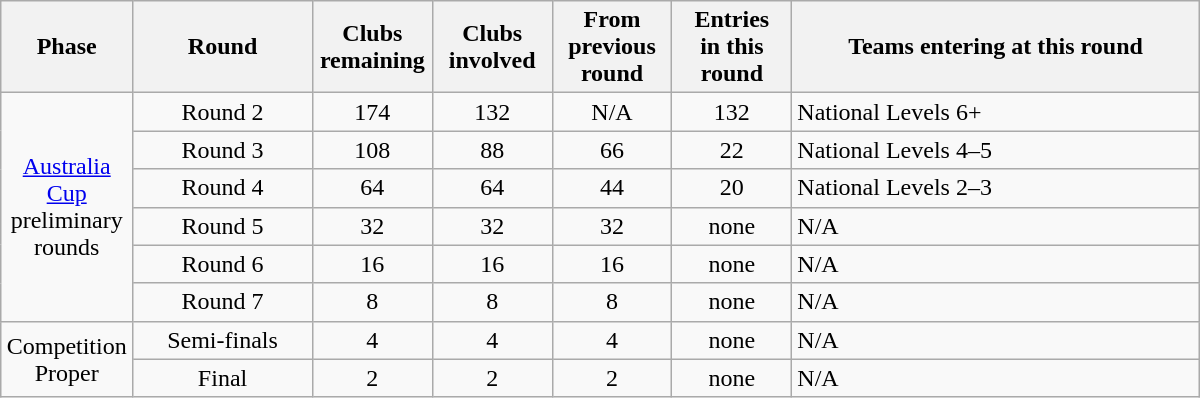<table class="wikitable" style="text-align:center; font-size: 100%; width: 800px;">
<tr>
<th>Phase</th>
<th width=15%>Round</th>
<th width=10%>Clubs remaining</th>
<th width=10%>Clubs involved</th>
<th width=10%>From previous round</th>
<th width=10%>Entries in this round</th>
<th width=34%>Teams entering at this round</th>
</tr>
<tr>
<td rowspan=6><a href='#'>Australia Cup</a> <br>preliminary rounds</td>
<td>Round 2</td>
<td>174</td>
<td>132</td>
<td>N/A</td>
<td>132</td>
<td align=left>National Levels 6+</td>
</tr>
<tr>
<td>Round 3</td>
<td>108</td>
<td>88</td>
<td>66</td>
<td>22</td>
<td align=left>National Levels 4–5</td>
</tr>
<tr>
<td>Round 4</td>
<td>64</td>
<td>64</td>
<td>44</td>
<td>20</td>
<td align=left>National Levels 2–3</td>
</tr>
<tr>
<td>Round 5</td>
<td>32</td>
<td>32</td>
<td>32</td>
<td>none</td>
<td align=left>N/A</td>
</tr>
<tr>
<td>Round 6</td>
<td>16</td>
<td>16</td>
<td>16</td>
<td>none</td>
<td align=left>N/A</td>
</tr>
<tr>
<td>Round 7</td>
<td>8</td>
<td>8</td>
<td>8</td>
<td>none</td>
<td align=left>N/A</td>
</tr>
<tr>
<td rowspan=2>Competition Proper</td>
<td>Semi-finals</td>
<td>4</td>
<td>4</td>
<td>4</td>
<td>none</td>
<td align=left>N/A</td>
</tr>
<tr>
<td>Final</td>
<td>2</td>
<td>2</td>
<td>2</td>
<td>none</td>
<td align=left>N/A</td>
</tr>
</table>
